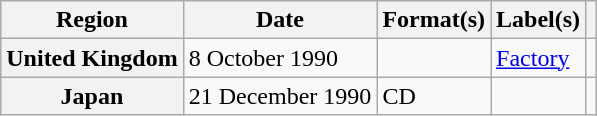<table class="wikitable plainrowheaders">
<tr>
<th scope="col">Region</th>
<th scope="col">Date</th>
<th scope="col">Format(s)</th>
<th scope="col">Label(s)</th>
<th scope="col"></th>
</tr>
<tr>
<th scope="row">United Kingdom</th>
<td>8 October 1990</td>
<td></td>
<td><a href='#'>Factory</a></td>
<td></td>
</tr>
<tr>
<th scope="row">Japan</th>
<td>21 December 1990</td>
<td>CD</td>
<td></td>
<td></td>
</tr>
</table>
